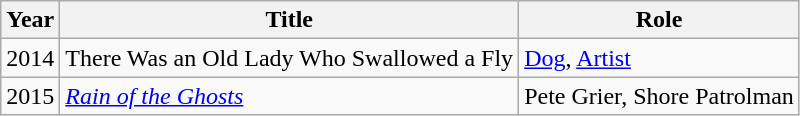<table class="wikitable sortable">
<tr>
<th>Year</th>
<th>Title</th>
<th>Role</th>
</tr>
<tr>
<td>2014</td>
<td>There Was an Old Lady Who Swallowed a Fly</td>
<td><a href='#'>Dog</a>, <a href='#'>Artist</a></td>
</tr>
<tr>
<td>2015</td>
<td><em><a href='#'>Rain of the Ghosts</a></em></td>
<td>Pete Grier, Shore Patrolman</td>
</tr>
</table>
